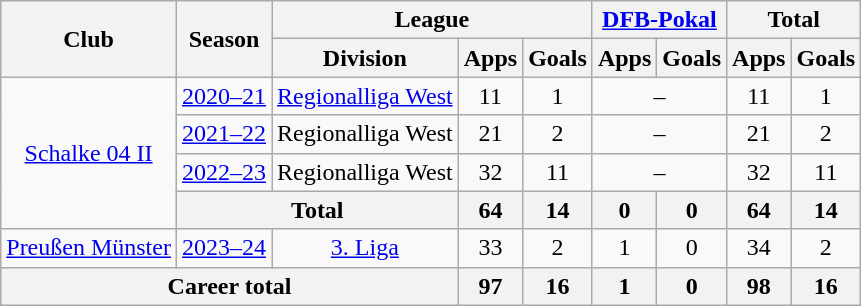<table class="wikitable" style="text-align:center">
<tr>
<th rowspan="2">Club</th>
<th rowspan="2">Season</th>
<th colspan="3">League</th>
<th colspan="2"><a href='#'>DFB-Pokal</a></th>
<th colspan="2">Total</th>
</tr>
<tr>
<th>Division</th>
<th>Apps</th>
<th>Goals</th>
<th>Apps</th>
<th>Goals</th>
<th>Apps</th>
<th>Goals</th>
</tr>
<tr>
<td rowspan="4"><a href='#'>Schalke 04 II</a></td>
<td><a href='#'>2020–21</a></td>
<td><a href='#'>Regionalliga West</a></td>
<td>11</td>
<td>1</td>
<td colspan="2">–</td>
<td>11</td>
<td>1</td>
</tr>
<tr>
<td><a href='#'>2021–22</a></td>
<td>Regionalliga West</td>
<td>21</td>
<td>2</td>
<td colspan="2">–</td>
<td>21</td>
<td>2</td>
</tr>
<tr>
<td><a href='#'>2022–23</a></td>
<td>Regionalliga West</td>
<td>32</td>
<td>11</td>
<td colspan="2">–</td>
<td>32</td>
<td>11</td>
</tr>
<tr>
<th colspan="2">Total</th>
<th>64</th>
<th>14</th>
<th>0</th>
<th>0</th>
<th>64</th>
<th>14</th>
</tr>
<tr>
<td><a href='#'>Preußen Münster</a></td>
<td><a href='#'>2023–24</a></td>
<td><a href='#'>3. Liga</a></td>
<td>33</td>
<td>2</td>
<td>1</td>
<td>0</td>
<td>34</td>
<td>2</td>
</tr>
<tr>
<th colspan="3">Career total</th>
<th>97</th>
<th>16</th>
<th>1</th>
<th>0</th>
<th>98</th>
<th>16</th>
</tr>
</table>
